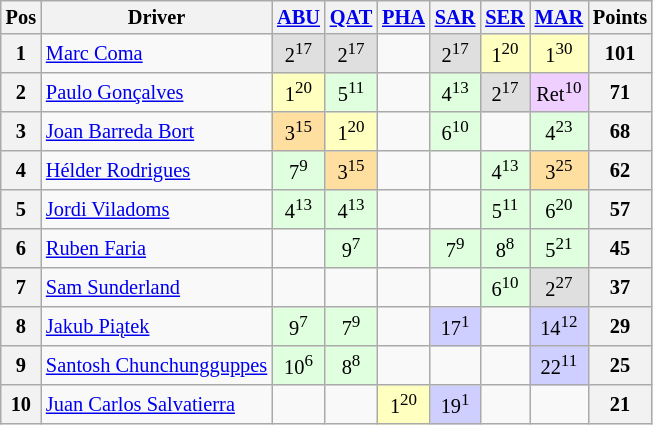<table class="wikitable" style="font-size: 85%; text-align: center;">
<tr valign="top">
<th valign="middle">Pos</th>
<th valign="middle">Driver</th>
<th><a href='#'>ABU</a><br></th>
<th><a href='#'>QAT</a><br></th>
<th><a href='#'>PHA</a><br></th>
<th><a href='#'>SAR</a><br></th>
<th><a href='#'>SER</a><br></th>
<th><a href='#'>MAR</a><br></th>
<th valign="middle">Points</th>
</tr>
<tr>
<th>1</th>
<td align=left> <a href='#'>Marc Coma</a></td>
<td style="background:#dfdfdf;">2<sup>17</sup></td>
<td style="background:#dfdfdf;">2<sup>17</sup></td>
<td></td>
<td style="background:#dfdfdf;">2<sup>17</sup></td>
<td style="background:#ffffbf;">1<sup>20</sup></td>
<td style="background:#ffffbf;">1<sup>30</sup></td>
<th>101</th>
</tr>
<tr>
<th>2</th>
<td align=left> <a href='#'>Paulo Gonçalves</a></td>
<td style="background:#ffffbf;">1<sup>20</sup></td>
<td style="background:#dfffdf;">5<sup>11</sup></td>
<td></td>
<td style="background:#dfffdf;">4<sup>13</sup></td>
<td style="background:#dfdfdf;">2<sup>17</sup></td>
<td style="background:#efcfff;">Ret<sup>10</sup></td>
<th>71</th>
</tr>
<tr>
<th>3</th>
<td align=left> <a href='#'>Joan Barreda Bort</a></td>
<td style="background:#ffdf9f;">3<sup>15</sup></td>
<td style="background:#ffffbf;">1<sup>20</sup></td>
<td></td>
<td style="background:#dfffdf;">6<sup>10</sup></td>
<td></td>
<td style="background:#dfffdf;">4<sup>23</sup></td>
<th>68</th>
</tr>
<tr>
<th>4</th>
<td align=left> <a href='#'>Hélder Rodrigues</a></td>
<td style="background:#dfffdf;">7<sup>9</sup></td>
<td style="background:#ffdf9f;">3<sup>15</sup></td>
<td></td>
<td></td>
<td style="background:#dfffdf;">4<sup>13</sup></td>
<td style="background:#ffdf9f;">3<sup>25</sup></td>
<th>62</th>
</tr>
<tr>
<th>5</th>
<td align=left> <a href='#'>Jordi Viladoms</a></td>
<td style="background:#dfffdf;">4<sup>13</sup></td>
<td style="background:#dfffdf;">4<sup>13</sup></td>
<td></td>
<td></td>
<td style="background:#dfffdf;">5<sup>11</sup></td>
<td style="background:#dfffdf;">6<sup>20</sup></td>
<th>57</th>
</tr>
<tr>
<th>6</th>
<td align=left> <a href='#'>Ruben Faria</a></td>
<td></td>
<td style="background:#dfffdf;">9<sup>7</sup></td>
<td></td>
<td style="background:#dfffdf;">7<sup>9</sup></td>
<td style="background:#dfffdf;">8<sup>8</sup></td>
<td style="background:#dfffdf;">5<sup>21</sup></td>
<th>45</th>
</tr>
<tr>
<th>7</th>
<td align=left> <a href='#'>Sam Sunderland</a></td>
<td></td>
<td></td>
<td></td>
<td></td>
<td style="background:#dfffdf;">6<sup>10</sup></td>
<td style="background:#dfdfdf;">2<sup>27</sup></td>
<th>37</th>
</tr>
<tr>
<th>8</th>
<td align=left> <a href='#'>Jakub Piątek</a></td>
<td style="background:#dfffdf;">9<sup>7</sup></td>
<td style="background:#dfffdf;">7<sup>9</sup></td>
<td></td>
<td style="background:#cfcfff;">17<sup>1</sup></td>
<td></td>
<td style="background:#cfcfff;">14<sup>12</sup></td>
<th>29</th>
</tr>
<tr>
<th>9</th>
<td align=left> <a href='#'>Santosh Chunchungguppes</a></td>
<td style="background:#dfffdf;">10<sup>6</sup></td>
<td style="background:#dfffdf;">8<sup>8</sup></td>
<td></td>
<td></td>
<td></td>
<td style="background:#cfcfff;">22<sup>11</sup></td>
<th>25</th>
</tr>
<tr>
<th>10</th>
<td align=left> <a href='#'>Juan Carlos Salvatierra</a></td>
<td></td>
<td></td>
<td style="background:#ffffbf;">1<sup>20</sup></td>
<td style="background:#cfcfff;">19<sup>1</sup></td>
<td></td>
<td></td>
<th>21</th>
</tr>
</table>
